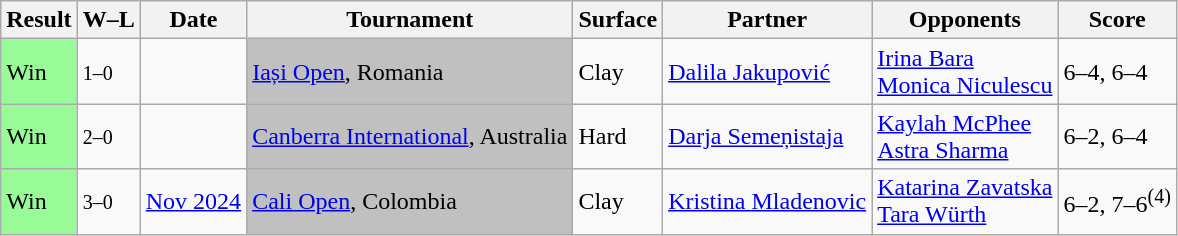<table class="sortable wikitable">
<tr>
<th>Result</th>
<th class="unsortable">W–L</th>
<th>Date</th>
<th>Tournament</th>
<th>Surface</th>
<th>Partner</th>
<th>Opponents</th>
<th class="unsortable">Score</th>
</tr>
<tr>
<td style="background:#98fb98;">Win</td>
<td><small>1–0</small></td>
<td><a href='#'></a></td>
<td bgcolor=silver><a href='#'>Iași Open</a>, Romania</td>
<td>Clay</td>
<td> <a href='#'>Dalila Jakupović</a></td>
<td> <a href='#'>Irina Bara</a> <br>  <a href='#'>Monica Niculescu</a></td>
<td>6–4, 6–4</td>
</tr>
<tr>
<td style="background:#98fb98;">Win</td>
<td><small>2–0</small></td>
<td><a href='#'></a></td>
<td bgcolor=silver><a href='#'>Canberra International</a>, Australia</td>
<td>Hard</td>
<td> <a href='#'>Darja Semeņistaja</a></td>
<td> <a href='#'>Kaylah McPhee</a> <br>  <a href='#'>Astra Sharma</a></td>
<td>6–2, 6–4</td>
</tr>
<tr>
<td style="background:#98fb98;">Win</td>
<td><small>3–0</small></td>
<td><a href='#'>Nov 2024</a></td>
<td style="background:silver;"><a href='#'>Cali Open</a>, Colombia</td>
<td>Clay</td>
<td> <a href='#'>Kristina Mladenovic</a></td>
<td> <a href='#'>Katarina Zavatska</a> <br>  <a href='#'>Tara Würth</a></td>
<td>6–2, 7–6<sup>(4)</sup></td>
</tr>
</table>
